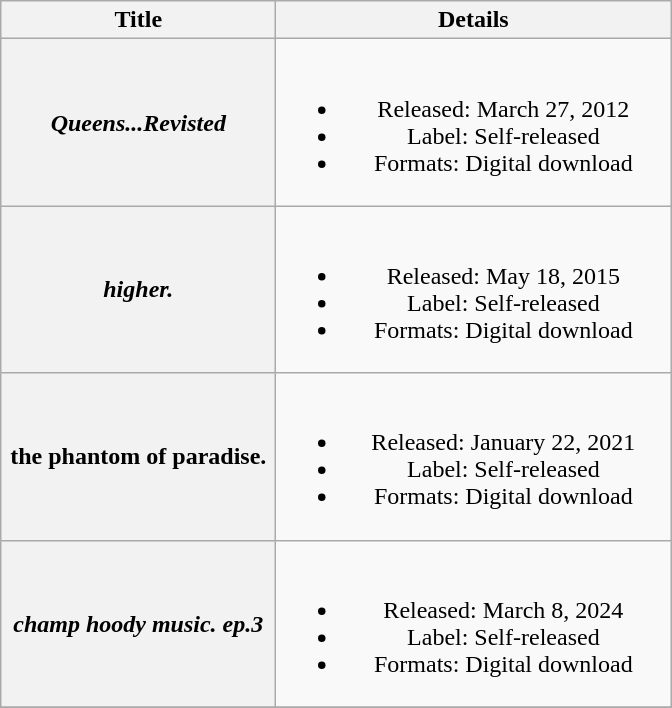<table class="wikitable plainrowheaders" style="text-align:center;">
<tr>
<th scope="col" style="width:11em;">Title</th>
<th scope="col" style="width:16em;">Details</th>
</tr>
<tr>
<th scope="row"><em>Queens...Revisted</em><br></th>
<td><br><ul><li>Released: March 27, 2012</li><li>Label: Self-released</li><li>Formats: Digital download</li></ul></td>
</tr>
<tr>
<th scope="row"><em>higher.</em></th>
<td><br><ul><li>Released: May 18, 2015</li><li>Label: Self-released</li><li>Formats: Digital download</li></ul></td>
</tr>
<tr>
<th scope="row">the phantom of paradise.</th>
<td><br><ul><li>Released: January 22, 2021</li><li>Label: Self-released</li><li>Formats: Digital download</li></ul></td>
</tr>
<tr>
<th scope="row"><em>champ hoody music. ep.3</em></th>
<td><br><ul><li>Released: March 8, 2024</li><li>Label: Self-released</li><li>Formats: Digital download</li></ul></td>
</tr>
<tr>
</tr>
</table>
